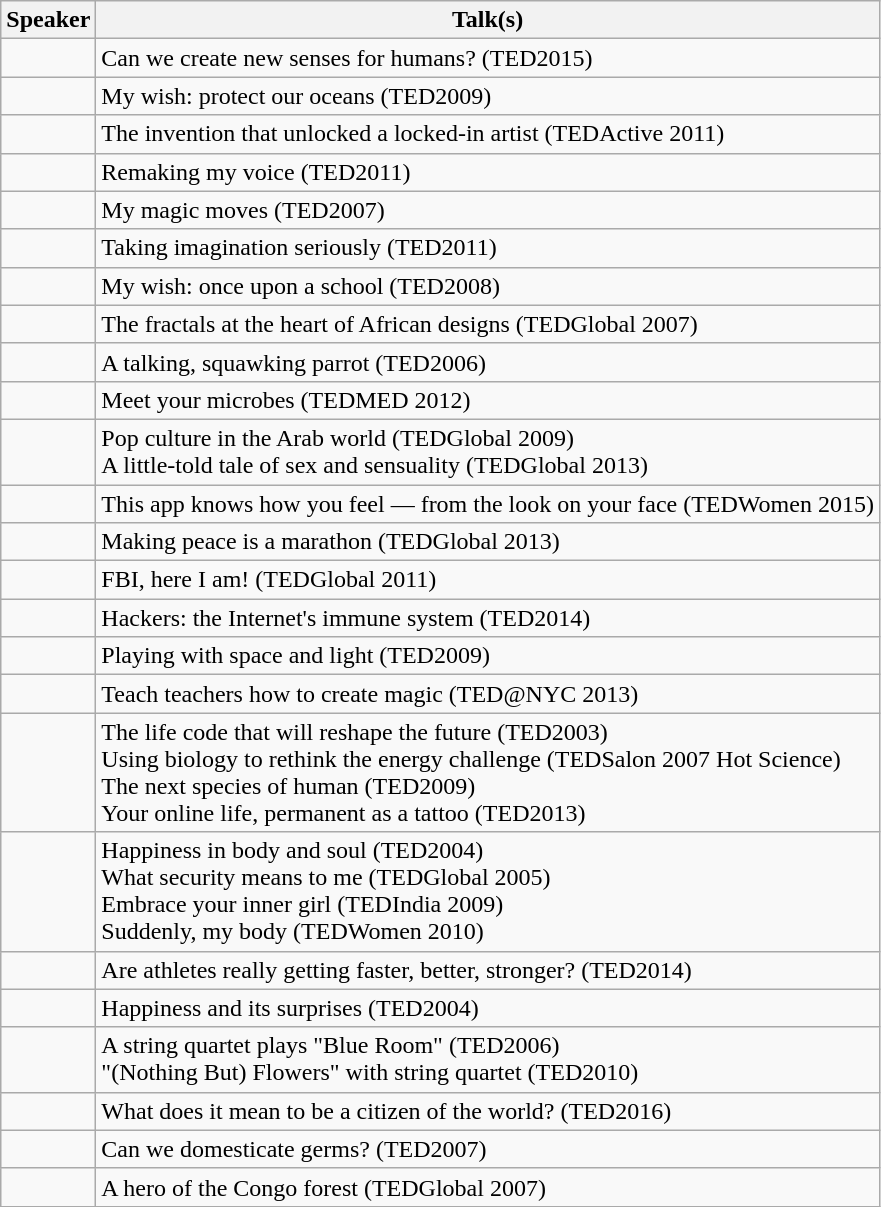<table class='wikitable sortable'>
<tr>
<th>Speaker</th>
<th>Talk(s)</th>
</tr>
<tr>
<td></td>
<td>Can we create new senses for humans? (TED2015)</td>
</tr>
<tr>
<td></td>
<td>My wish: protect our oceans (TED2009) </td>
</tr>
<tr>
<td></td>
<td>The invention that unlocked a locked-in artist (TEDActive 2011)</td>
</tr>
<tr>
<td></td>
<td>Remaking my voice (TED2011)</td>
</tr>
<tr>
<td></td>
<td>My magic moves (TED2007)</td>
</tr>
<tr>
<td></td>
<td>Taking imagination seriously (TED2011)</td>
</tr>
<tr>
<td></td>
<td>My wish: once upon a school (TED2008) </td>
</tr>
<tr>
<td></td>
<td>The fractals at the heart of African designs (TEDGlobal 2007)</td>
</tr>
<tr>
<td></td>
<td>A talking, squawking parrot (TED2006)</td>
</tr>
<tr>
<td></td>
<td>Meet your microbes (TEDMED 2012)</td>
</tr>
<tr>
<td></td>
<td>Pop culture in the Arab world (TEDGlobal 2009)<br> A little-told tale of sex and sensuality (TEDGlobal 2013)</td>
</tr>
<tr>
<td></td>
<td>This app knows how you feel — from the look on your face (TEDWomen 2015)</td>
</tr>
<tr>
<td></td>
<td>Making peace is a marathon (TEDGlobal 2013)</td>
</tr>
<tr>
<td></td>
<td>FBI, here I am! (TEDGlobal 2011)</td>
</tr>
<tr>
<td></td>
<td>Hackers: the Internet's immune system (TED2014)</td>
</tr>
<tr>
<td></td>
<td>Playing with space and light (TED2009)</td>
</tr>
<tr>
<td></td>
<td>Teach teachers how to create magic (TED@NYC 2013)</td>
</tr>
<tr>
<td></td>
<td>The life code that will reshape the future (TED2003)<br> Using biology to rethink the energy challenge (TEDSalon 2007 Hot Science)<br> The next species of human (TED2009)<br> Your online life, permanent as a tattoo (TED2013)</td>
</tr>
<tr>
<td></td>
<td>Happiness in body and soul (TED2004)<br> What security means to me (TEDGlobal 2005)<br> Embrace your inner girl (TEDIndia 2009)<br> Suddenly, my body (TEDWomen 2010)</td>
</tr>
<tr>
<td></td>
<td>Are athletes really getting faster, better, stronger? (TED2014)</td>
</tr>
<tr>
<td></td>
<td>Happiness and its surprises (TED2004)</td>
</tr>
<tr>
<td></td>
<td>A string quartet plays "Blue Room" (TED2006)<br> "(Nothing But) Flowers" with string quartet (TED2010)</td>
</tr>
<tr>
<td></td>
<td>What does it mean to be a citizen of the world? (TED2016)</td>
</tr>
<tr>
<td></td>
<td>Can we domesticate germs? (TED2007)</td>
</tr>
<tr>
<td></td>
<td>A hero of the Congo forest (TEDGlobal 2007)</td>
</tr>
</table>
